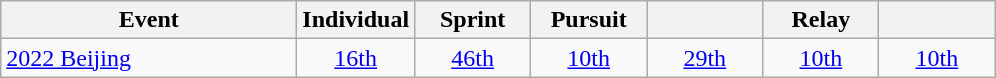<table class="wikitable" style="text-align: center;">
<tr ">
<th style="width:190px;">Event</th>
<th style="width:70px;">Individual</th>
<th style="width:70px;">Sprint</th>
<th style="width:70px;">Pursuit</th>
<th style="width:70px;"></th>
<th style="width:70px;">Relay</th>
<th style="width:70px;"></th>
</tr>
<tr>
<td align=left> <a href='#'>2022 Beijing</a></td>
<td><a href='#'>16th</a></td>
<td><a href='#'>46th</a></td>
<td><a href='#'>10th</a></td>
<td><a href='#'>29th</a></td>
<td><a href='#'>10th</a></td>
<td><a href='#'>10th</a></td>
</tr>
</table>
